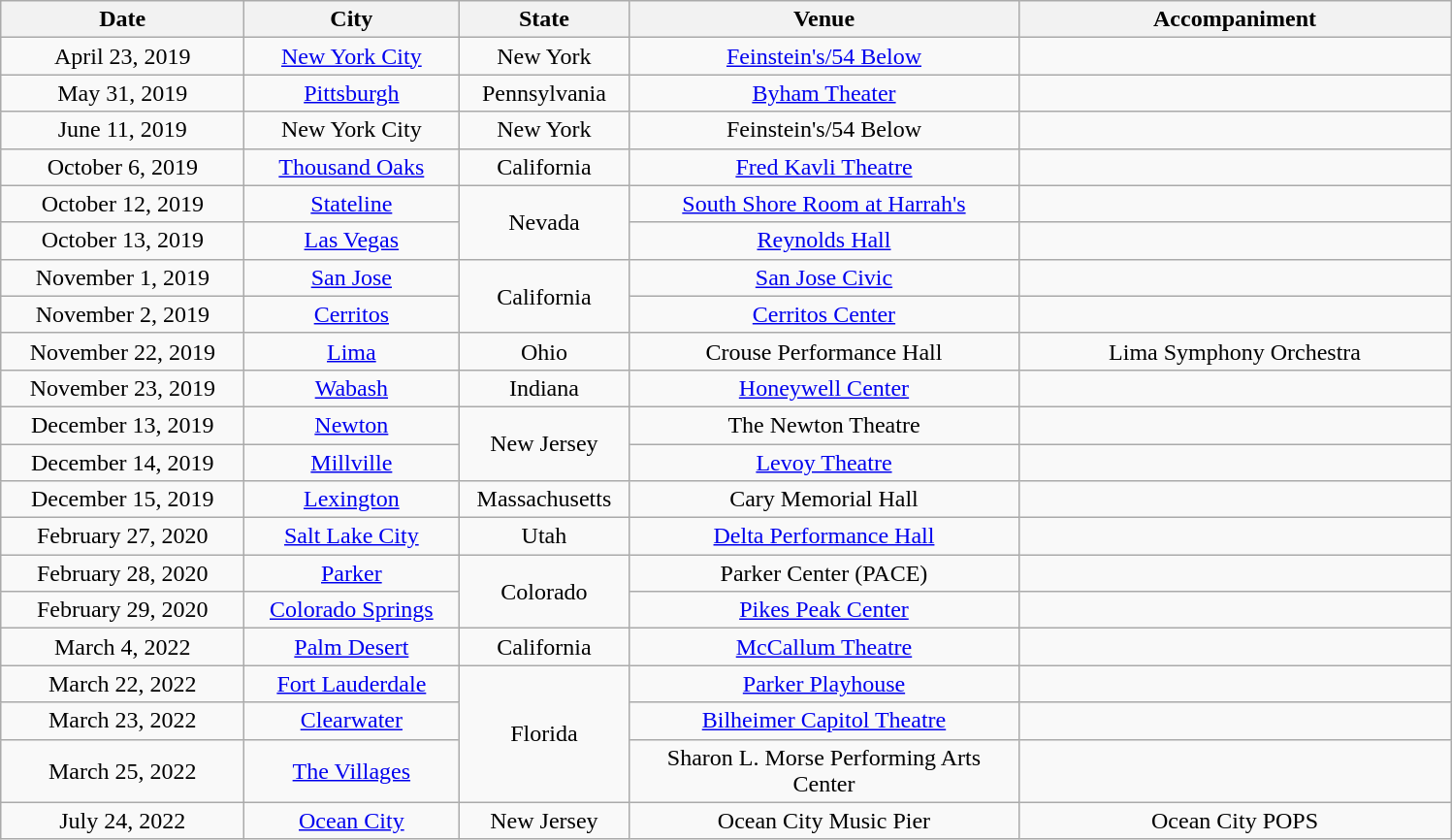<table class="wikitable" style="text-align:center;">
<tr>
<th style="width:160px;">Date</th>
<th style="width:140px;">City</th>
<th style="width:110px;">State</th>
<th style="width:260px;">Venue</th>
<th style="width:290px;">Accompaniment</th>
</tr>
<tr>
<td>April 23, 2019</td>
<td><a href='#'>New York City</a></td>
<td>New York</td>
<td><a href='#'>Feinstein's/54 Below</a></td>
<td></td>
</tr>
<tr>
<td>May 31, 2019</td>
<td><a href='#'>Pittsburgh</a></td>
<td>Pennsylvania</td>
<td><a href='#'>Byham Theater</a></td>
<td></td>
</tr>
<tr>
<td>June 11, 2019</td>
<td>New York City</td>
<td>New York</td>
<td>Feinstein's/54 Below</td>
<td></td>
</tr>
<tr>
<td>October 6, 2019</td>
<td><a href='#'>Thousand Oaks</a></td>
<td>California</td>
<td><a href='#'>Fred Kavli Theatre</a></td>
<td></td>
</tr>
<tr>
<td>October 12, 2019</td>
<td><a href='#'>Stateline</a></td>
<td rowspan="2">Nevada</td>
<td><a href='#'>South Shore Room at Harrah's</a></td>
<td></td>
</tr>
<tr>
<td>October 13, 2019</td>
<td><a href='#'>Las Vegas</a></td>
<td><a href='#'>Reynolds Hall</a></td>
<td></td>
</tr>
<tr>
<td>November 1, 2019</td>
<td><a href='#'>San Jose</a></td>
<td rowspan="2">California</td>
<td><a href='#'>San Jose Civic</a></td>
<td></td>
</tr>
<tr>
<td>November 2, 2019</td>
<td><a href='#'>Cerritos</a></td>
<td><a href='#'>Cerritos Center</a></td>
<td></td>
</tr>
<tr>
<td>November 22, 2019</td>
<td><a href='#'>Lima</a></td>
<td>Ohio</td>
<td>Crouse Performance Hall</td>
<td>Lima Symphony Orchestra</td>
</tr>
<tr>
<td>November 23, 2019</td>
<td><a href='#'>Wabash</a></td>
<td>Indiana</td>
<td><a href='#'>Honeywell Center</a></td>
<td></td>
</tr>
<tr>
<td>December 13, 2019</td>
<td><a href='#'>Newton</a></td>
<td rowspan="2">New Jersey</td>
<td>The Newton Theatre</td>
<td></td>
</tr>
<tr>
<td>December 14, 2019</td>
<td><a href='#'>Millville</a></td>
<td><a href='#'>Levoy Theatre</a></td>
<td></td>
</tr>
<tr>
<td>December 15, 2019</td>
<td><a href='#'>Lexington</a></td>
<td>Massachusetts</td>
<td>Cary Memorial Hall</td>
<td></td>
</tr>
<tr>
<td>February 27, 2020</td>
<td><a href='#'>Salt Lake City</a></td>
<td>Utah</td>
<td><a href='#'>Delta Performance Hall</a></td>
<td></td>
</tr>
<tr>
<td>February 28, 2020</td>
<td><a href='#'>Parker</a></td>
<td rowspan="2">Colorado</td>
<td>Parker Center (PACE)</td>
<td></td>
</tr>
<tr>
<td>February 29, 2020</td>
<td><a href='#'>Colorado Springs</a></td>
<td><a href='#'>Pikes Peak Center</a></td>
<td></td>
</tr>
<tr>
<td>March 4, 2022</td>
<td><a href='#'>Palm Desert</a></td>
<td>California</td>
<td><a href='#'>McCallum Theatre</a></td>
<td></td>
</tr>
<tr>
<td>March 22, 2022</td>
<td><a href='#'>Fort Lauderdale</a></td>
<td rowspan="3">Florida</td>
<td><a href='#'>Parker Playhouse</a></td>
<td></td>
</tr>
<tr>
<td>March 23, 2022</td>
<td><a href='#'>Clearwater</a></td>
<td><a href='#'>Bilheimer Capitol Theatre</a></td>
<td></td>
</tr>
<tr>
<td>March 25, 2022</td>
<td><a href='#'>The Villages</a></td>
<td>Sharon L. Morse Performing Arts Center</td>
<td></td>
</tr>
<tr>
<td>July 24, 2022</td>
<td><a href='#'>Ocean City</a></td>
<td>New Jersey</td>
<td>Ocean City Music Pier</td>
<td>Ocean City POPS</td>
</tr>
</table>
